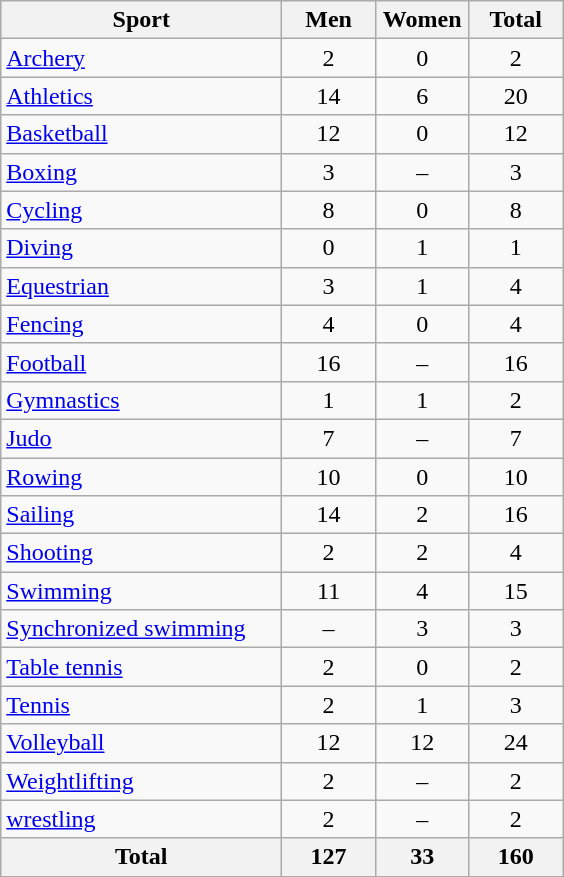<table class="wikitable sortable" style="text-align:center;">
<tr>
<th width=180>Sport</th>
<th width=55>Men</th>
<th width=55>Women</th>
<th width=55>Total</th>
</tr>
<tr>
<td align=left><a href='#'>Archery</a></td>
<td>2</td>
<td>0</td>
<td>2</td>
</tr>
<tr>
<td align=left><a href='#'>Athletics</a></td>
<td>14</td>
<td>6</td>
<td>20</td>
</tr>
<tr>
<td align=left><a href='#'>Basketball</a></td>
<td>12</td>
<td>0</td>
<td>12</td>
</tr>
<tr>
<td align=left><a href='#'>Boxing</a></td>
<td>3</td>
<td>–</td>
<td>3</td>
</tr>
<tr>
<td align=left><a href='#'>Cycling</a></td>
<td>8</td>
<td>0</td>
<td>8</td>
</tr>
<tr>
<td align=left><a href='#'>Diving</a></td>
<td>0</td>
<td>1</td>
<td>1</td>
</tr>
<tr>
<td align=left><a href='#'>Equestrian</a></td>
<td>3</td>
<td>1</td>
<td>4</td>
</tr>
<tr>
<td align=left><a href='#'>Fencing</a></td>
<td>4</td>
<td>0</td>
<td>4</td>
</tr>
<tr>
<td align=left><a href='#'>Football</a></td>
<td>16</td>
<td>–</td>
<td>16</td>
</tr>
<tr>
<td align=left><a href='#'>Gymnastics</a></td>
<td>1</td>
<td>1</td>
<td>2</td>
</tr>
<tr>
<td align=left><a href='#'>Judo</a></td>
<td>7</td>
<td>–</td>
<td>7</td>
</tr>
<tr>
<td align=left><a href='#'>Rowing</a></td>
<td>10</td>
<td>0</td>
<td>10</td>
</tr>
<tr>
<td align=left><a href='#'>Sailing</a></td>
<td>14</td>
<td>2</td>
<td>16</td>
</tr>
<tr>
<td align=left><a href='#'>Shooting</a></td>
<td>2</td>
<td>2</td>
<td>4</td>
</tr>
<tr>
<td align=left><a href='#'>Swimming</a></td>
<td>11</td>
<td>4</td>
<td>15</td>
</tr>
<tr>
<td align=left><a href='#'>Synchronized swimming</a></td>
<td>–</td>
<td>3</td>
<td>3</td>
</tr>
<tr>
<td align=left><a href='#'>Table tennis</a></td>
<td>2</td>
<td>0</td>
<td>2</td>
</tr>
<tr>
<td align=left><a href='#'>Tennis</a></td>
<td>2</td>
<td>1</td>
<td>3</td>
</tr>
<tr>
<td align=left><a href='#'>Volleyball</a></td>
<td>12</td>
<td>12</td>
<td>24</td>
</tr>
<tr>
<td align=left><a href='#'>Weightlifting</a></td>
<td>2</td>
<td>–</td>
<td>2</td>
</tr>
<tr>
<td align=left><a href='#'>wrestling</a></td>
<td>2</td>
<td>–</td>
<td>2</td>
</tr>
<tr>
<th>Total</th>
<th>127</th>
<th>33</th>
<th>160</th>
</tr>
</table>
